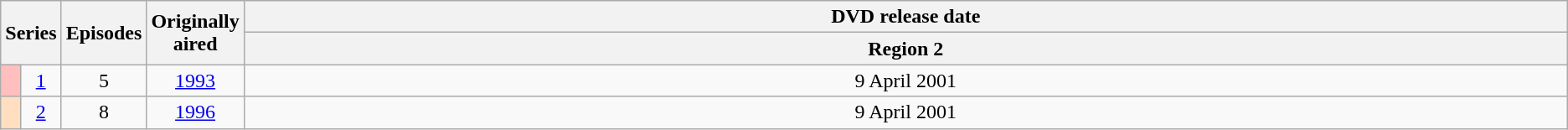<table class="wikitable">
<tr>
<th colspan="2" rowspan="2">Series</th>
<th rowspan="2">Episodes</th>
<th rowspan="2">Originally aired</th>
<th>DVD release date</th>
</tr>
<tr>
<th width="100%">Region 2</th>
</tr>
<tr>
<td bgcolor="#FFBFBF"></td>
<td align="center"><a href='#'>1</a></td>
<td align="center">5</td>
<td align="center"><a href='#'>1993</a></td>
<td align="center">9 April 2001</td>
</tr>
<tr>
<td bgcolor="#FFDFBF"></td>
<td align="center"><a href='#'>2</a></td>
<td align="center">8</td>
<td align="center"><a href='#'>1996</a></td>
<td align="center">9 April 2001</td>
</tr>
</table>
